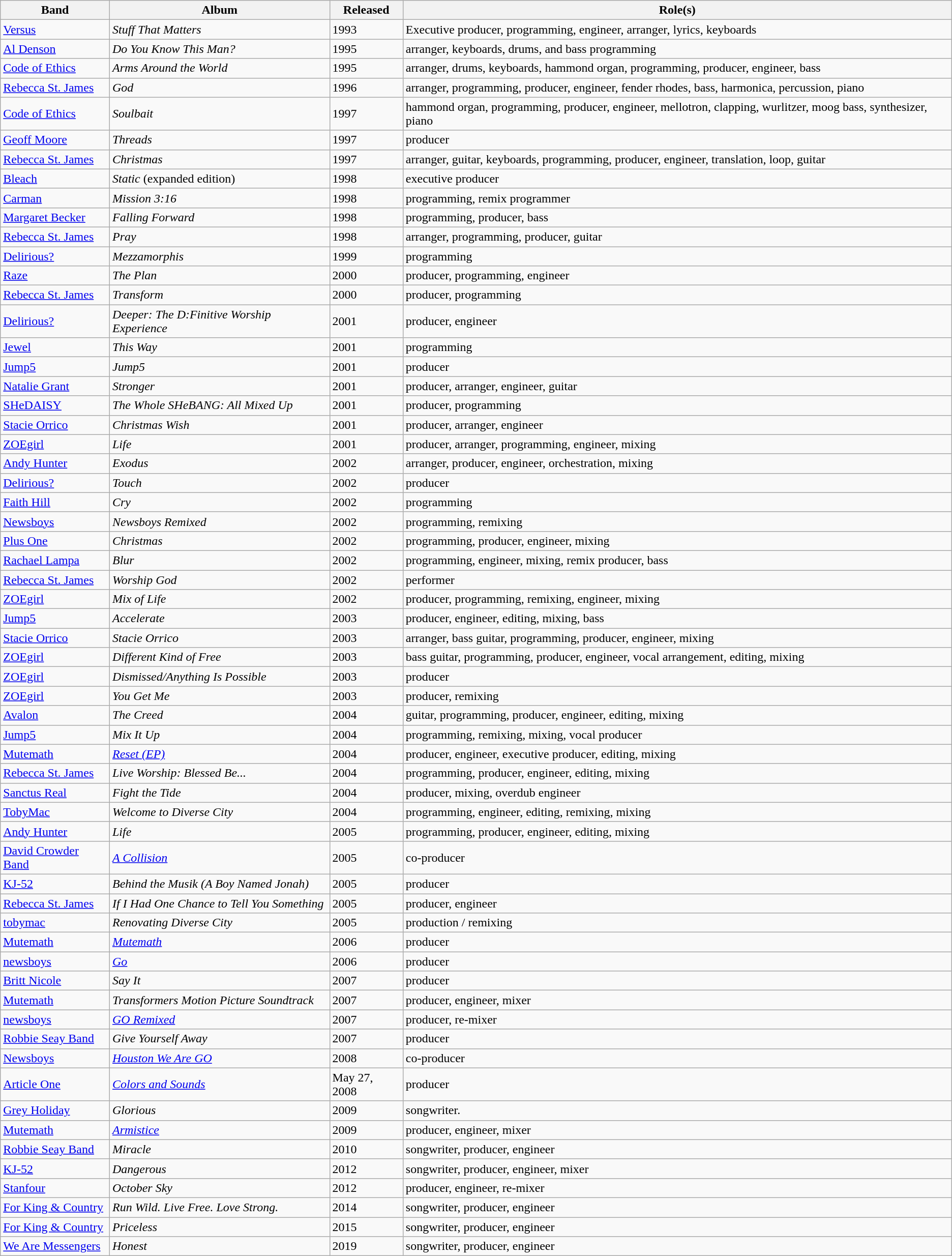<table class="wikitable sortable">
<tr>
<th>Band</th>
<th>Album</th>
<th>Released</th>
<th>Role(s)</th>
</tr>
<tr>
<td><a href='#'>Versus</a></td>
<td><em>Stuff That Matters</em></td>
<td>1993</td>
<td>Executive producer, programming, engineer, arranger, lyrics, keyboards</td>
</tr>
<tr>
<td><a href='#'>Al Denson</a></td>
<td><em>Do You Know This Man?</em></td>
<td>1995</td>
<td>arranger, keyboards, drums, and bass programming</td>
</tr>
<tr>
<td><a href='#'>Code of Ethics</a></td>
<td><em>Arms Around the World</em></td>
<td>1995</td>
<td>arranger, drums, keyboards, hammond organ, programming, producer, engineer, bass</td>
</tr>
<tr>
<td><a href='#'>Rebecca St. James</a></td>
<td><em>God</em></td>
<td>1996</td>
<td>arranger, programming, producer, engineer, fender rhodes, bass, harmonica, percussion, piano</td>
</tr>
<tr>
<td><a href='#'>Code of Ethics</a></td>
<td><em>Soulbait</em></td>
<td>1997</td>
<td>hammond organ, programming, producer, engineer, mellotron, clapping, wurlitzer, moog bass, synthesizer, piano</td>
</tr>
<tr>
<td><a href='#'>Geoff Moore</a></td>
<td><em>Threads</em></td>
<td>1997</td>
<td>producer</td>
</tr>
<tr>
<td><a href='#'>Rebecca St. James</a></td>
<td><em>Christmas</em></td>
<td>1997</td>
<td>arranger, guitar, keyboards, programming, producer, engineer, translation, loop, guitar</td>
</tr>
<tr>
<td><a href='#'>Bleach</a></td>
<td><em>Static</em> (expanded edition)</td>
<td>1998</td>
<td>executive producer</td>
</tr>
<tr>
<td><a href='#'>Carman</a></td>
<td><em>Mission 3:16</em></td>
<td>1998</td>
<td>programming, remix programmer</td>
</tr>
<tr>
<td><a href='#'>Margaret Becker</a></td>
<td><em>Falling Forward</em></td>
<td>1998</td>
<td>programming, producer, bass</td>
</tr>
<tr>
<td><a href='#'>Rebecca St. James</a></td>
<td><em>Pray</em></td>
<td>1998</td>
<td>arranger, programming, producer, guitar</td>
</tr>
<tr>
<td><a href='#'>Delirious?</a></td>
<td><em>Mezzamorphis</em></td>
<td>1999</td>
<td>programming</td>
</tr>
<tr>
<td><a href='#'>Raze</a></td>
<td><em>The Plan</em></td>
<td>2000</td>
<td>producer, programming, engineer</td>
</tr>
<tr>
<td><a href='#'>Rebecca St. James</a></td>
<td><em>Transform</em></td>
<td>2000</td>
<td>producer, programming</td>
</tr>
<tr>
<td><a href='#'>Delirious?</a></td>
<td><em>Deeper: The D:Finitive Worship Experience</em></td>
<td>2001</td>
<td>producer, engineer</td>
</tr>
<tr>
<td><a href='#'>Jewel</a></td>
<td><em>This Way</em></td>
<td>2001</td>
<td>programming</td>
</tr>
<tr>
<td><a href='#'>Jump5</a></td>
<td><em>Jump5</em></td>
<td>2001</td>
<td>producer</td>
</tr>
<tr>
<td><a href='#'>Natalie Grant</a></td>
<td><em>Stronger</em></td>
<td>2001</td>
<td>producer, arranger, engineer, guitar</td>
</tr>
<tr>
<td><a href='#'>SHeDAISY</a></td>
<td><em>The Whole SHeBANG: All Mixed Up</em></td>
<td>2001</td>
<td>producer, programming</td>
</tr>
<tr>
<td><a href='#'>Stacie Orrico</a></td>
<td><em>Christmas Wish</em></td>
<td>2001</td>
<td>producer, arranger, engineer</td>
</tr>
<tr>
<td><a href='#'>ZOEgirl</a></td>
<td><em>Life</em></td>
<td>2001</td>
<td>producer, arranger, programming, engineer, mixing</td>
</tr>
<tr>
<td><a href='#'>Andy Hunter</a></td>
<td><em>Exodus</em></td>
<td>2002</td>
<td>arranger, producer, engineer, orchestration, mixing</td>
</tr>
<tr>
<td><a href='#'>Delirious?</a></td>
<td><em>Touch</em></td>
<td>2002</td>
<td>producer</td>
</tr>
<tr>
<td><a href='#'>Faith Hill</a></td>
<td><em>Cry</em></td>
<td>2002</td>
<td>programming</td>
</tr>
<tr>
<td><a href='#'>Newsboys</a></td>
<td><em>Newsboys Remixed</em></td>
<td>2002</td>
<td>programming, remixing</td>
</tr>
<tr>
<td><a href='#'>Plus One</a></td>
<td><em>Christmas</em></td>
<td>2002</td>
<td>programming, producer, engineer, mixing</td>
</tr>
<tr>
<td><a href='#'>Rachael Lampa</a></td>
<td><em>Blur</em></td>
<td>2002</td>
<td>programming, engineer, mixing, remix producer, bass</td>
</tr>
<tr>
<td><a href='#'>Rebecca St. James</a></td>
<td><em>Worship God</em></td>
<td>2002</td>
<td>performer</td>
</tr>
<tr>
<td><a href='#'>ZOEgirl</a></td>
<td><em>Mix of Life</em></td>
<td>2002</td>
<td>producer, programming, remixing, engineer, mixing</td>
</tr>
<tr>
<td><a href='#'>Jump5</a></td>
<td><em>Accelerate</em></td>
<td>2003</td>
<td>producer, engineer, editing, mixing, bass</td>
</tr>
<tr>
<td><a href='#'>Stacie Orrico</a></td>
<td><em>Stacie Orrico</em></td>
<td>2003</td>
<td>arranger, bass guitar, programming, producer, engineer, mixing</td>
</tr>
<tr>
<td><a href='#'>ZOEgirl</a></td>
<td><em>Different Kind of Free</em></td>
<td>2003</td>
<td>bass guitar, programming, producer, engineer, vocal arrangement, editing, mixing</td>
</tr>
<tr>
<td><a href='#'>ZOEgirl</a></td>
<td><em>Dismissed/Anything Is Possible</em></td>
<td>2003</td>
<td>producer</td>
</tr>
<tr>
<td><a href='#'>ZOEgirl</a></td>
<td><em>You Get Me</em></td>
<td>2003</td>
<td>producer, remixing</td>
</tr>
<tr>
<td><a href='#'>Avalon</a></td>
<td><em>The Creed</em></td>
<td>2004</td>
<td>guitar, programming, producer, engineer, editing, mixing</td>
</tr>
<tr>
<td><a href='#'>Jump5</a></td>
<td><em>Mix It Up</em></td>
<td>2004</td>
<td>programming, remixing, mixing, vocal producer</td>
</tr>
<tr>
<td><a href='#'>Mutemath</a></td>
<td><em><a href='#'>Reset (EP)</a></em></td>
<td>2004</td>
<td>producer, engineer, executive producer, editing, mixing</td>
</tr>
<tr>
<td><a href='#'>Rebecca St. James</a></td>
<td><em>Live Worship: Blessed Be...</em></td>
<td>2004</td>
<td>programming, producer, engineer, editing, mixing</td>
</tr>
<tr>
<td><a href='#'>Sanctus Real</a></td>
<td><em>Fight the Tide</em></td>
<td>2004</td>
<td>producer, mixing, overdub engineer</td>
</tr>
<tr>
<td><a href='#'>TobyMac</a></td>
<td><em>Welcome to Diverse City</em></td>
<td>2004</td>
<td>programming, engineer, editing, remixing, mixing</td>
</tr>
<tr>
<td><a href='#'>Andy Hunter</a></td>
<td><em>Life</em></td>
<td>2005</td>
<td>programming, producer, engineer, editing, mixing</td>
</tr>
<tr>
<td><a href='#'>David Crowder Band</a></td>
<td><em><a href='#'>A Collision</a></em></td>
<td>2005</td>
<td>co-producer</td>
</tr>
<tr>
<td><a href='#'>KJ-52</a></td>
<td><em>Behind the Musik (A Boy Named Jonah)</em></td>
<td>2005</td>
<td>producer</td>
</tr>
<tr>
<td><a href='#'>Rebecca St. James</a></td>
<td><em>If I Had One Chance to Tell You Something</em></td>
<td>2005</td>
<td>producer, engineer</td>
</tr>
<tr>
<td><a href='#'>tobymac</a></td>
<td><em>Renovating Diverse City</em></td>
<td>2005</td>
<td>production / remixing</td>
</tr>
<tr>
<td><a href='#'>Mutemath</a></td>
<td><em><a href='#'>Mutemath</a></em></td>
<td>2006</td>
<td>producer</td>
</tr>
<tr>
<td><a href='#'>newsboys</a></td>
<td><em><a href='#'>Go</a></em></td>
<td>2006</td>
<td>producer</td>
</tr>
<tr>
<td><a href='#'>Britt Nicole</a></td>
<td><em>Say It</em></td>
<td>2007</td>
<td>producer</td>
</tr>
<tr>
<td><a href='#'>Mutemath</a></td>
<td><em>Transformers Motion Picture Soundtrack</em></td>
<td>2007</td>
<td>producer, engineer, mixer</td>
</tr>
<tr>
<td><a href='#'>newsboys</a></td>
<td><em><a href='#'>GO Remixed</a></em></td>
<td>2007</td>
<td>producer, re-mixer</td>
</tr>
<tr>
<td><a href='#'>Robbie Seay Band</a></td>
<td><em>Give Yourself Away</em></td>
<td>2007</td>
<td>producer</td>
</tr>
<tr>
<td><a href='#'>Newsboys</a></td>
<td><em><a href='#'>Houston We Are GO</a></em></td>
<td>2008</td>
<td>co-producer</td>
</tr>
<tr>
<td><a href='#'>Article One</a></td>
<td><em><a href='#'>Colors and Sounds</a></em></td>
<td>May 27, 2008</td>
<td>producer</td>
</tr>
<tr>
<td><a href='#'>Grey Holiday</a></td>
<td><em>Glorious</em></td>
<td>2009</td>
<td>songwriter.</td>
</tr>
<tr>
<td><a href='#'>Mutemath</a></td>
<td><em><a href='#'>Armistice</a></em></td>
<td>2009</td>
<td>producer, engineer, mixer</td>
</tr>
<tr>
<td><a href='#'>Robbie Seay Band</a></td>
<td><em>Miracle</em></td>
<td>2010</td>
<td>songwriter, producer, engineer</td>
</tr>
<tr>
<td><a href='#'>KJ-52</a></td>
<td><em>Dangerous</em></td>
<td>2012</td>
<td>songwriter, producer, engineer, mixer</td>
</tr>
<tr>
<td><a href='#'>Stanfour</a></td>
<td><em>October Sky</em></td>
<td>2012</td>
<td>producer, engineer, re-mixer</td>
</tr>
<tr>
<td><a href='#'>For King & Country</a></td>
<td><em>Run Wild. Live Free. Love Strong.</em></td>
<td>2014</td>
<td>songwriter, producer, engineer</td>
</tr>
<tr>
<td><a href='#'>For King & Country</a></td>
<td><em>Priceless</em></td>
<td>2015</td>
<td>songwriter, producer, engineer</td>
</tr>
<tr>
<td><a href='#'>We Are Messengers</a></td>
<td><em>Honest</em></td>
<td>2019</td>
<td>songwriter, producer, engineer</td>
</tr>
</table>
